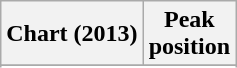<table class="wikitable plainrowheaders">
<tr>
<th scope="col">Chart (2013)</th>
<th scope="col">Peak<br>position</th>
</tr>
<tr>
</tr>
<tr>
</tr>
</table>
